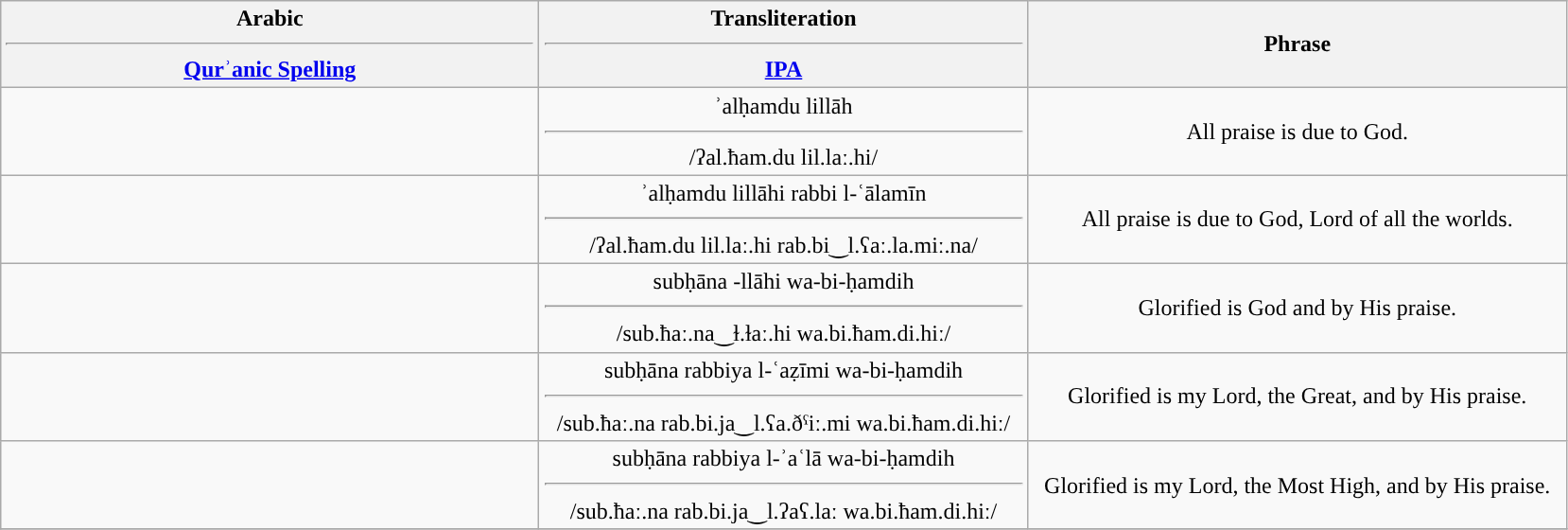<table class="wikitable" style="text-align: center">
<tr>
<th style="width:33%;">Arabic <hr> <a href='#'>Qurʾanic Spelling</a></th>
<th style="width:30%;">Transliteration <hr> <a href='#'>IPA</a></th>
<th style="width:33%;">Phrase</th>
</tr>
<tr>
<td></td>
<td>ʾalḥamdu lillāh <hr> /ʔal.ħam.du lil.laː.hi/</td>
<td>All praise is due to God.</td>
</tr>
<tr>
<td></td>
<td>ʾalḥamdu lillāhi rabbi l-ʿālamīn <hr> /ʔal.ħam.du lil.laː.hi rab.bi‿l.ʕaː.la.miː.na/</td>
<td>All praise is due to God, Lord of all the worlds.</td>
</tr>
<tr>
<td></td>
<td>subḥāna -llāhi wa-bi-ḥamdih <hr> /sub.ħaː.na‿ɫ.ɫaː.hi wa.bi.ħam.di.hiː/</td>
<td>Glorified is God and by His praise.</td>
</tr>
<tr>
<td></td>
<td>subḥāna rabbiya l-ʿaẓīmi wa-bi-ḥamdih <hr> /sub.ħaː.na rab.bi.ja‿l.ʕa.ðˤiː.mi wa.bi.ħam.di.hiː/</td>
<td>Glorified is my Lord, the Great, and by His praise.</td>
</tr>
<tr>
<td></td>
<td>subḥāna rabbiya l-ʾaʿlā wa-bi-ḥamdih <hr> /sub.ħaː.na rab.bi.ja‿l.ʔaʕ.laː wa.bi.ħam.di.hiː/</td>
<td>Glorified is my Lord, the Most High, and by His praise.</td>
</tr>
<tr>
</tr>
</table>
